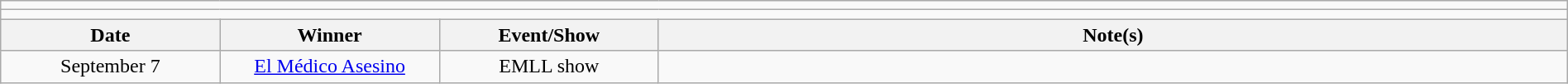<table class="wikitable" style="text-align:center; width:100%;">
<tr>
<td colspan="5"></td>
</tr>
<tr>
<td colspan="5"><strong></strong></td>
</tr>
<tr>
<th width=14%>Date</th>
<th width=14%>Winner</th>
<th width=14%>Event/Show</th>
<th width=58%>Note(s)</th>
</tr>
<tr>
<td>September 7</td>
<td><a href='#'>El Médico Asesino</a></td>
<td>EMLL show</td>
<td align=left></td>
</tr>
</table>
